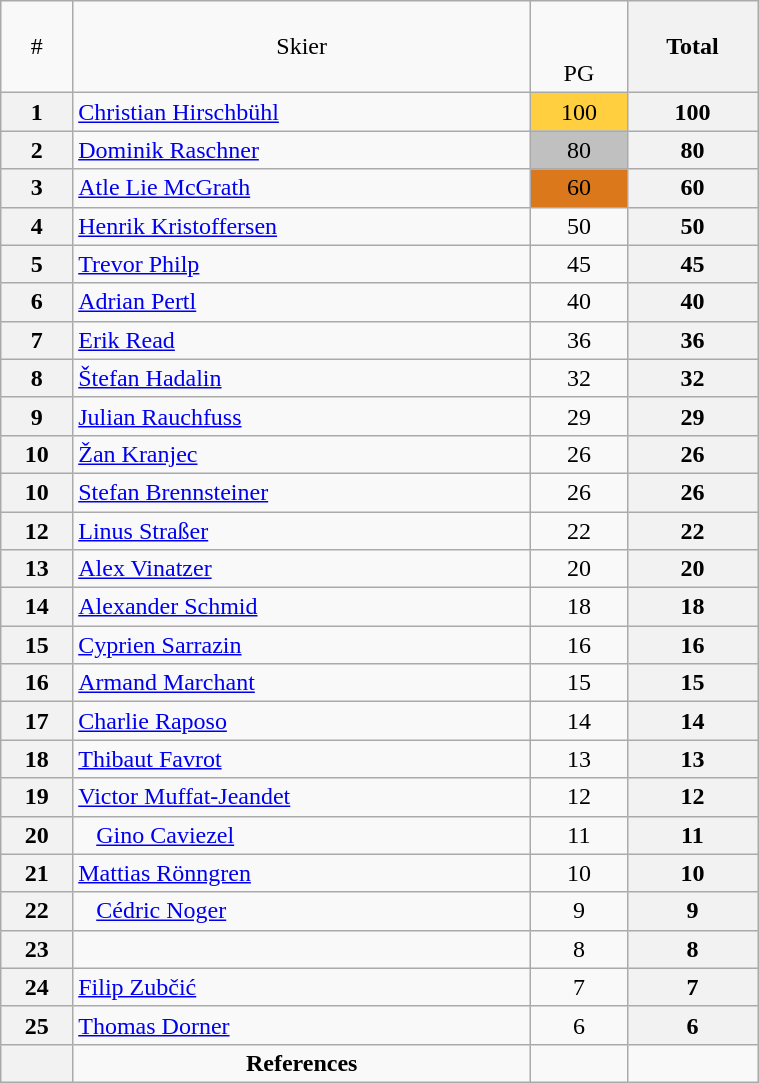<table class="wikitable" width=40% style="font-size:100%; text-align:center;">
<tr>
<td>#</td>
<td>Skier</td>
<td><br> <br>PG</td>
<th>Total</th>
</tr>
<tr>
<th>1</th>
<td align=left> <a href='#'>Christian Hirschbühl</a></td>
<td bgcolor=ffcf40>100</td>
<th>100</th>
</tr>
<tr>
<th>2</th>
<td align=left> <a href='#'>Dominik Raschner</a></td>
<td bgcolor=c0c0c0>80</td>
<th>80</th>
</tr>
<tr>
<th>3</th>
<td align=left> <a href='#'>Atle Lie McGrath</a></td>
<td bgcolor=db781b>60</td>
<th>60</th>
</tr>
<tr>
<th>4</th>
<td align=left> <a href='#'>Henrik Kristoffersen</a></td>
<td>50</td>
<th>50</th>
</tr>
<tr>
<th>5</th>
<td align=left> <a href='#'>Trevor Philp</a></td>
<td>45</td>
<th>45</th>
</tr>
<tr>
<th>6</th>
<td align=left> <a href='#'>Adrian Pertl</a></td>
<td>40</td>
<th>40</th>
</tr>
<tr>
<th>7</th>
<td align=left> <a href='#'>Erik Read</a></td>
<td>36</td>
<th>36</th>
</tr>
<tr>
<th>8</th>
<td align=left> <a href='#'>Štefan Hadalin</a></td>
<td>32</td>
<th>32</th>
</tr>
<tr>
<th>9</th>
<td align=left> <a href='#'>Julian Rauchfuss</a></td>
<td>29</td>
<th>29</th>
</tr>
<tr>
<th>10</th>
<td align=left> <a href='#'>Žan Kranjec</a></td>
<td>26</td>
<th>26</th>
</tr>
<tr>
<th>10</th>
<td align=left> <a href='#'>Stefan Brennsteiner</a></td>
<td>26</td>
<th>26</th>
</tr>
<tr>
<th>12</th>
<td align=left> <a href='#'>Linus Straßer</a></td>
<td>22</td>
<th>22</th>
</tr>
<tr>
<th>13</th>
<td align=left> <a href='#'>Alex Vinatzer</a></td>
<td>20</td>
<th>20</th>
</tr>
<tr>
<th>14</th>
<td align=left> <a href='#'>Alexander Schmid</a></td>
<td>18</td>
<th>18</th>
</tr>
<tr>
<th>15</th>
<td align=left> <a href='#'>Cyprien Sarrazin</a></td>
<td>16</td>
<th>16</th>
</tr>
<tr>
<th>16</th>
<td align=left> <a href='#'>Armand Marchant</a></td>
<td>15</td>
<th>15</th>
</tr>
<tr>
<th>17</th>
<td align=left> <a href='#'>Charlie Raposo</a></td>
<td>14</td>
<th>14</th>
</tr>
<tr>
<th>18</th>
<td align=left> <a href='#'>Thibaut Favrot</a></td>
<td>13</td>
<th>13</th>
</tr>
<tr>
<th>19</th>
<td align=left> <a href='#'>Victor Muffat-Jeandet</a></td>
<td>12</td>
<th>12</th>
</tr>
<tr>
<th>20</th>
<td align=left>   <a href='#'>Gino Caviezel</a></td>
<td>11</td>
<th>11</th>
</tr>
<tr>
<th>21</th>
<td align=left> <a href='#'>Mattias Rönngren</a></td>
<td>10</td>
<th>10</th>
</tr>
<tr>
<th>22</th>
<td align=left>   <a href='#'>Cédric Noger</a></td>
<td>9</td>
<th>9</th>
</tr>
<tr>
<th>23</th>
<td align=left></td>
<td>8</td>
<th>8</th>
</tr>
<tr>
<th>24</th>
<td align=left> <a href='#'>Filip Zubčić</a></td>
<td>7</td>
<th>7</th>
</tr>
<tr>
<th>25</th>
<td align=left> <a href='#'>Thomas Dorner</a></td>
<td>6</td>
<th>6</th>
</tr>
<tr>
<th></th>
<td align=center><strong>References</strong></td>
<td></td>
</tr>
</table>
